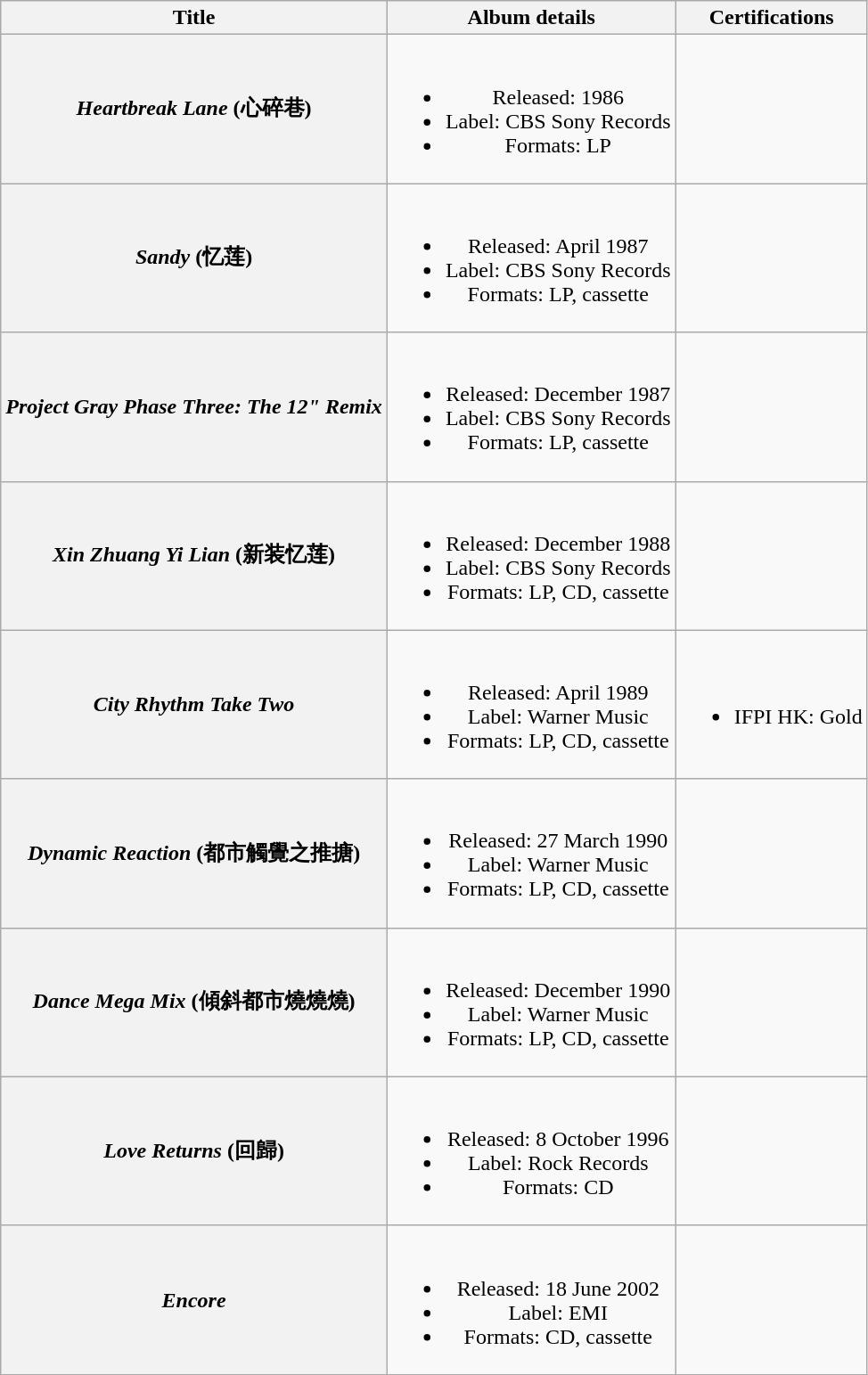<table class="wikitable plainrowheaders" style="text-align:center;">
<tr>
<th scope="col">Title</th>
<th scope="col">Album details</th>
<th scope="col">Certifications</th>
</tr>
<tr>
<th scope="row"><em>Heartbreak Lane</em> (心碎巷)</th>
<td><br><ul><li>Released: 1986</li><li>Label: CBS Sony Records</li><li>Formats: LP</li></ul></td>
<td></td>
</tr>
<tr>
<th scope="row"><em>Sandy</em> (忆莲)</th>
<td><br><ul><li>Released: April 1987</li><li>Label: CBS Sony Records</li><li>Formats: LP, cassette</li></ul></td>
<td></td>
</tr>
<tr>
<th scope="row"><em>Project Gray Phase Three: The 12" Remix</em></th>
<td><br><ul><li>Released: December 1987</li><li>Label: CBS Sony Records</li><li>Formats: LP, cassette</li></ul></td>
<td></td>
</tr>
<tr>
<th scope="row"><em>Xin Zhuang Yi Lian</em> (新装忆莲)</th>
<td><br><ul><li>Released: December 1988</li><li>Label: CBS Sony Records</li><li>Formats: LP, CD, cassette</li></ul></td>
<td></td>
</tr>
<tr>
<th scope="row"><em>City Rhythm Take Two</em></th>
<td><br><ul><li>Released: April 1989</li><li>Label: Warner Music</li><li>Formats: LP, CD, cassette</li></ul></td>
<td><br><ul><li>IFPI HK: Gold</li></ul></td>
</tr>
<tr>
<th scope="row"><em>Dynamic Reaction</em> (都市觸覺之推搪)</th>
<td><br><ul><li>Released: 27 March 1990</li><li>Label: Warner Music</li><li>Formats: LP, CD, cassette</li></ul></td>
<td></td>
</tr>
<tr>
<th scope="row"><em>Dance Mega Mix</em> (傾斜都市燒燒燒)</th>
<td><br><ul><li>Released: December 1990</li><li>Label: Warner Music</li><li>Formats: LP, CD, cassette</li></ul></td>
<td></td>
</tr>
<tr>
<th scope="row"><em>Love Returns</em> (回歸)</th>
<td><br><ul><li>Released: 8 October 1996</li><li>Label: Rock Records</li><li>Formats: CD</li></ul></td>
<td></td>
</tr>
<tr>
<th scope="row"><em>Encore</em></th>
<td><br><ul><li>Released: 18 June 2002</li><li>Label: EMI</li><li>Formats: CD, cassette</li></ul></td>
<td></td>
</tr>
</table>
